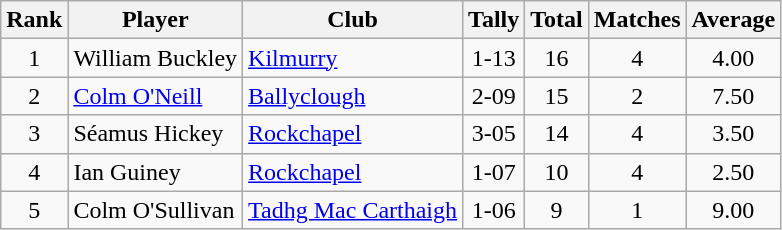<table class="wikitable">
<tr>
<th>Rank</th>
<th>Player</th>
<th>Club</th>
<th>Tally</th>
<th>Total</th>
<th>Matches</th>
<th>Average</th>
</tr>
<tr>
<td rowspan="1" style="text-align:center;">1</td>
<td>William Buckley</td>
<td><a href='#'>Kilmurry</a></td>
<td align=center>1-13</td>
<td align=center>16</td>
<td align=center>4</td>
<td align=center>4.00</td>
</tr>
<tr>
<td rowspan="1" style="text-align:center;">2</td>
<td><a href='#'>Colm O'Neill</a></td>
<td><a href='#'>Ballyclough</a></td>
<td align=center>2-09</td>
<td align=center>15</td>
<td align=center>2</td>
<td align=center>7.50</td>
</tr>
<tr>
<td rowspan="1" style="text-align:center;">3</td>
<td>Séamus Hickey</td>
<td><a href='#'>Rockchapel</a></td>
<td align=center>3-05</td>
<td align=center>14</td>
<td align=center>4</td>
<td align=center>3.50</td>
</tr>
<tr>
<td rowspan="1" style="text-align:center;">4</td>
<td>Ian Guiney</td>
<td><a href='#'>Rockchapel</a></td>
<td align=center>1-07</td>
<td align=center>10</td>
<td align=center>4</td>
<td align=center>2.50</td>
</tr>
<tr>
<td rowspan="1" style="text-align:center;">5</td>
<td>Colm O'Sullivan</td>
<td><a href='#'>Tadhg Mac Carthaigh</a></td>
<td align=center>1-06</td>
<td align=center>9</td>
<td align=center>1</td>
<td align=center>9.00</td>
</tr>
</table>
